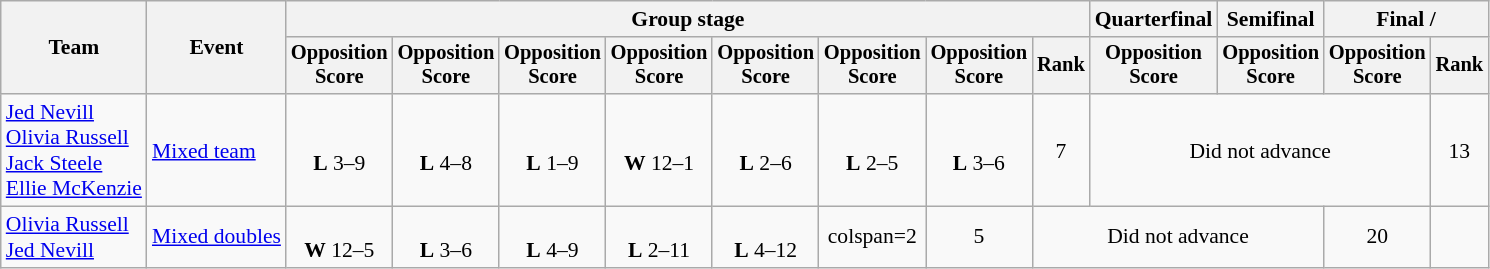<table class="wikitable" style="font-size:90%">
<tr>
<th rowspan=2>Team</th>
<th rowspan=2>Event</th>
<th colspan=8>Group stage</th>
<th>Quarterfinal</th>
<th>Semifinal</th>
<th colspan=2>Final / </th>
</tr>
<tr style="font-size:95%">
<th>Opposition <br> Score</th>
<th>Opposition <br> Score</th>
<th>Opposition <br> Score</th>
<th>Opposition <br> Score</th>
<th>Opposition <br> Score</th>
<th>Opposition <br> Score</th>
<th>Opposition <br> Score</th>
<th>Rank</th>
<th>Opposition <br> Score</th>
<th>Opposition <br> Score</th>
<th>Opposition <br> Score</th>
<th>Rank</th>
</tr>
<tr align=center>
<td align=left><a href='#'>Jed Nevill</a><br><a href='#'>Olivia Russell</a><br><a href='#'>Jack Steele</a><br><a href='#'>Ellie McKenzie</a></td>
<td align=left><a href='#'>Mixed team</a></td>
<td><br><strong>L</strong> 3–9</td>
<td><br><strong>L</strong> 4–8</td>
<td><br><strong>L</strong> 1–9</td>
<td><br><strong>W</strong> 12–1</td>
<td><br><strong>L</strong> 2–6</td>
<td><br><strong>L</strong> 2–5</td>
<td><br><strong>L</strong> 3–6</td>
<td>7</td>
<td colspan=3>Did not advance</td>
<td>13</td>
</tr>
<tr align=center>
<td align=left><a href='#'>Olivia Russell</a><br><a href='#'>Jed Nevill</a></td>
<td align=left><a href='#'>Mixed doubles</a></td>
<td><br><strong>W</strong> 12–5</td>
<td><br><strong>L</strong> 3–6</td>
<td><br><strong>L</strong> 4–9</td>
<td><br><strong>L</strong> 2–11</td>
<td><br><strong>L</strong> 4–12</td>
<td>colspan=2</td>
<td>5</td>
<td colspan=3>Did not advance</td>
<td>20</td>
</tr>
</table>
